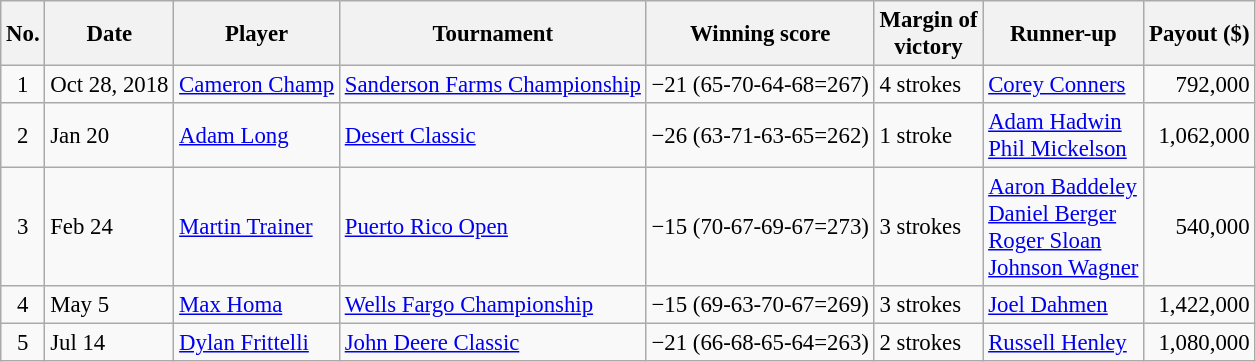<table class="wikitable" style="font-size:95%;">
<tr>
<th>No.</th>
<th>Date</th>
<th>Player</th>
<th>Tournament</th>
<th>Winning score</th>
<th>Margin of<br>victory</th>
<th>Runner-up</th>
<th>Payout ($)</th>
</tr>
<tr>
<td align=center>1</td>
<td>Oct 28, 2018</td>
<td> <a href='#'>Cameron Champ</a></td>
<td><a href='#'>Sanderson Farms Championship</a></td>
<td>−21 (65-70-64-68=267)</td>
<td>4 strokes</td>
<td> <a href='#'>Corey Conners</a></td>
<td align=right>792,000</td>
</tr>
<tr>
<td align=center>2</td>
<td>Jan 20</td>
<td> <a href='#'>Adam Long</a></td>
<td><a href='#'>Desert Classic</a></td>
<td>−26 (63-71-63-65=262)</td>
<td>1 stroke</td>
<td> <a href='#'>Adam Hadwin</a><br> <a href='#'>Phil Mickelson</a></td>
<td align=right>1,062,000</td>
</tr>
<tr>
<td align=center>3</td>
<td>Feb 24</td>
<td> <a href='#'>Martin Trainer</a></td>
<td><a href='#'>Puerto Rico Open</a></td>
<td>−15 (70-67-69-67=273)</td>
<td>3 strokes</td>
<td> <a href='#'>Aaron Baddeley</a><br> <a href='#'>Daniel Berger</a><br> <a href='#'>Roger Sloan</a><br> <a href='#'>Johnson Wagner</a></td>
<td align=right>540,000</td>
</tr>
<tr>
<td align=center>4</td>
<td>May 5</td>
<td> <a href='#'>Max Homa</a></td>
<td><a href='#'>Wells Fargo Championship</a></td>
<td>−15 (69-63-70-67=269)</td>
<td>3 strokes</td>
<td> <a href='#'>Joel Dahmen</a></td>
<td align=right>1,422,000</td>
</tr>
<tr>
<td align=center>5</td>
<td>Jul 14</td>
<td> <a href='#'>Dylan Frittelli</a></td>
<td><a href='#'>John Deere Classic</a></td>
<td>−21 (66-68-65-64=263)</td>
<td>2 strokes</td>
<td> <a href='#'>Russell Henley</a></td>
<td align=right>1,080,000</td>
</tr>
</table>
